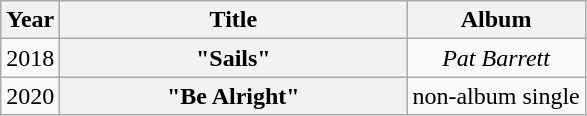<table class="wikitable plainrowheaders" style="text-align:center;">
<tr>
<th scope="col">Year</th>
<th scope="col" style="width:14em;">Title</th>
<th scope="col">Album</th>
</tr>
<tr>
<td>2018</td>
<th scope="row">"Sails"<br></th>
<td><em>Pat Barrett</em></td>
</tr>
<tr>
<td>2020</td>
<th scope="row">"Be Alright"<br></th>
<td>non-album single</td>
</tr>
</table>
